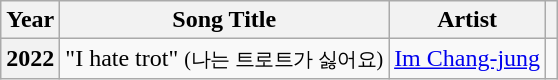<table class="wikitable sortable plainrowheaders">
<tr>
<th scope="col">Year</th>
<th scope="col">Song Title</th>
<th scope="col">Artist</th>
<th scope="col" class="unsortable"></th>
</tr>
<tr>
<th scope="row">2022</th>
<td>"I hate trot" <small>(나는 트로트가 싫어요)</small></td>
<td><a href='#'>Im Chang-jung</a></td>
<td></td>
</tr>
</table>
